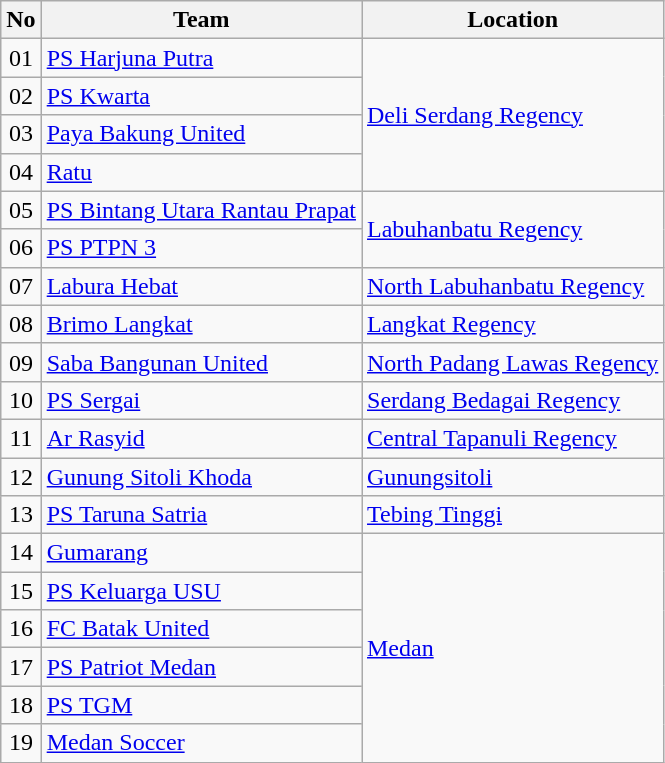<table class="wikitable sortable">
<tr>
<th>No</th>
<th>Team</th>
<th>Location</th>
</tr>
<tr>
<td align=center>01</td>
<td><a href='#'>PS Harjuna Putra</a></td>
<td rowspan=4><a href='#'>Deli Serdang Regency</a></td>
</tr>
<tr>
<td align=center>02</td>
<td><a href='#'>PS Kwarta</a></td>
</tr>
<tr>
<td align=center>03</td>
<td><a href='#'>Paya Bakung United</a></td>
</tr>
<tr>
<td align=center>04</td>
<td><a href='#'>Ratu</a></td>
</tr>
<tr>
<td align=center>05</td>
<td><a href='#'>PS Bintang Utara Rantau Prapat</a></td>
<td rowspan=2><a href='#'>Labuhanbatu Regency</a></td>
</tr>
<tr>
<td align=center>06</td>
<td><a href='#'>PS PTPN 3</a></td>
</tr>
<tr>
<td align=center>07</td>
<td><a href='#'>Labura Hebat</a></td>
<td><a href='#'>North Labuhanbatu Regency</a></td>
</tr>
<tr>
<td align=center>08</td>
<td><a href='#'>Brimo Langkat</a></td>
<td><a href='#'>Langkat Regency</a></td>
</tr>
<tr>
<td align=center>09</td>
<td><a href='#'>Saba Bangunan United</a></td>
<td><a href='#'>North Padang Lawas Regency</a></td>
</tr>
<tr>
<td align=center>10</td>
<td><a href='#'>PS Sergai</a></td>
<td><a href='#'>Serdang Bedagai Regency</a></td>
</tr>
<tr>
<td align=center>11</td>
<td><a href='#'>Ar Rasyid</a></td>
<td><a href='#'>Central Tapanuli Regency</a></td>
</tr>
<tr>
<td align=center>12</td>
<td><a href='#'>Gunung Sitoli Khoda</a></td>
<td><a href='#'>Gunungsitoli</a></td>
</tr>
<tr>
<td align=center>13</td>
<td><a href='#'>PS Taruna Satria</a></td>
<td><a href='#'>Tebing Tinggi</a></td>
</tr>
<tr>
<td align=center>14</td>
<td><a href='#'>Gumarang</a></td>
<td rowspan=6><a href='#'>Medan</a></td>
</tr>
<tr>
<td align=center>15</td>
<td><a href='#'>PS Keluarga USU</a></td>
</tr>
<tr>
<td align=center>16</td>
<td><a href='#'>FC Batak United</a></td>
</tr>
<tr>
<td align=center>17</td>
<td><a href='#'>PS Patriot Medan</a></td>
</tr>
<tr>
<td align=center>18</td>
<td><a href='#'>PS TGM</a></td>
</tr>
<tr>
<td align=center>19</td>
<td><a href='#'>Medan Soccer</a></td>
</tr>
</table>
